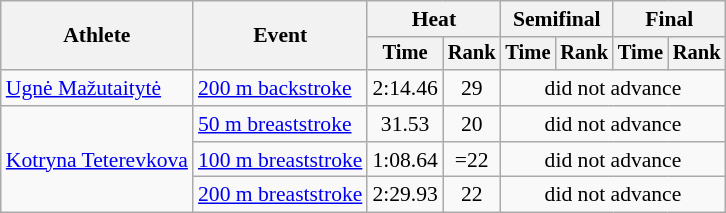<table class="wikitable" style="text-align:center; font-size:90%">
<tr>
<th rowspan="2">Athlete</th>
<th rowspan="2">Event</th>
<th colspan="2">Heat</th>
<th colspan="2">Semifinal</th>
<th colspan="2">Final</th>
</tr>
<tr style="font-size:95%">
<th>Time</th>
<th>Rank</th>
<th>Time</th>
<th>Rank</th>
<th>Time</th>
<th>Rank</th>
</tr>
<tr>
<td align=left><a href='#'>Ugnė Mažutaitytė</a></td>
<td align=left><a href='#'>200 m backstroke</a></td>
<td>2:14.46</td>
<td>29</td>
<td colspan=4>did not advance</td>
</tr>
<tr>
<td align=left rowspan=3><a href='#'>Kotryna Teterevkova</a></td>
<td align=left><a href='#'>50 m breaststroke</a></td>
<td>31.53</td>
<td>20</td>
<td colspan=4>did not advance</td>
</tr>
<tr>
<td align=left><a href='#'>100 m breaststroke</a></td>
<td>1:08.64</td>
<td>=22</td>
<td colspan=4>did not advance</td>
</tr>
<tr>
<td align=left><a href='#'>200 m breaststroke</a></td>
<td>2:29.93</td>
<td>22</td>
<td colspan=4>did not advance</td>
</tr>
</table>
